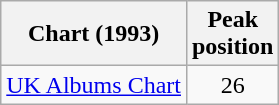<table class="wikitable">
<tr>
<th>Chart (1993)</th>
<th>Peak<br>position</th>
</tr>
<tr>
<td><a href='#'>UK Albums Chart</a></td>
<td style="text-align:center;">26</td>
</tr>
</table>
